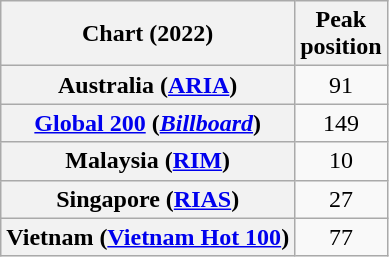<table class="wikitable sortable plainrowheaders" style="text-align:center">
<tr>
<th scope="col">Chart (2022)</th>
<th scope="col">Peak<br>position</th>
</tr>
<tr>
<th scope="row">Australia (<a href='#'>ARIA</a>)</th>
<td>91</td>
</tr>
<tr>
<th scope="row"><a href='#'>Global 200</a> (<em><a href='#'>Billboard</a></em>)</th>
<td>149</td>
</tr>
<tr>
<th scope="row">Malaysia (<a href='#'>RIM</a>)</th>
<td>10</td>
</tr>
<tr>
<th scope="row">Singapore (<a href='#'>RIAS</a>)</th>
<td>27</td>
</tr>
<tr>
<th scope="row">Vietnam (<a href='#'>Vietnam Hot 100</a>)</th>
<td>77</td>
</tr>
</table>
